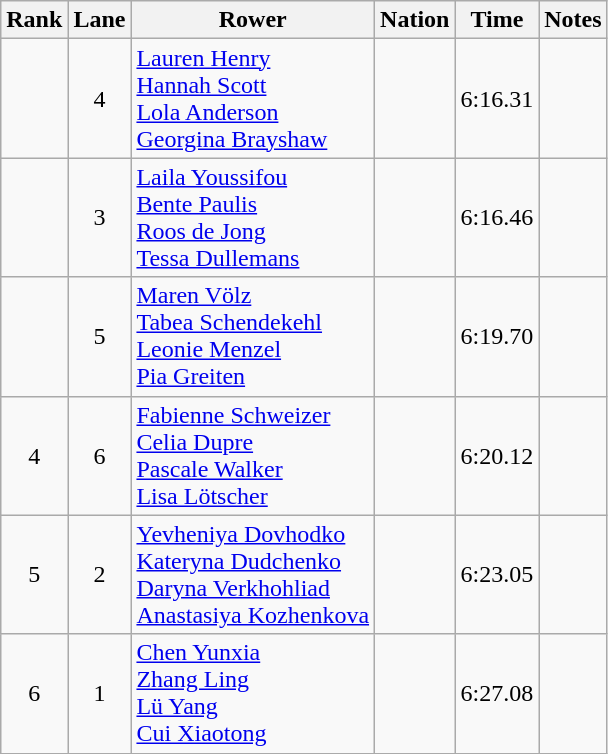<table class="wikitable sortable" style="text-align:center">
<tr>
<th>Rank</th>
<th>Lane</th>
<th>Rower</th>
<th>Nation</th>
<th>Time</th>
<th>Notes</th>
</tr>
<tr>
<td></td>
<td>4</td>
<td align="left"><a href='#'>Lauren Henry</a><br><a href='#'>Hannah Scott</a><br><a href='#'>Lola Anderson</a><br><a href='#'>Georgina Brayshaw</a></td>
<td align="left"></td>
<td>6:16.31</td>
<td></td>
</tr>
<tr>
<td></td>
<td>3</td>
<td align=left><a href='#'>Laila Youssifou</a><br><a href='#'>Bente Paulis</a><br><a href='#'>Roos de Jong</a><br><a href='#'>Tessa Dullemans</a></td>
<td align=left></td>
<td>6:16.46</td>
<td></td>
</tr>
<tr>
<td></td>
<td>5</td>
<td align="left"><a href='#'>Maren Völz</a><br><a href='#'>Tabea Schendekehl</a><br><a href='#'>Leonie Menzel</a><br><a href='#'>Pia Greiten</a></td>
<td align="left"></td>
<td>6:19.70</td>
<td></td>
</tr>
<tr>
<td>4</td>
<td>6</td>
<td align="left"><a href='#'>Fabienne Schweizer</a><br><a href='#'>Celia Dupre</a><br><a href='#'>Pascale Walker</a><br><a href='#'>Lisa Lötscher</a></td>
<td align="left"></td>
<td>6:20.12</td>
<td></td>
</tr>
<tr>
<td>5</td>
<td>2</td>
<td align=left><a href='#'>Yevheniya Dovhodko</a><br><a href='#'>Kateryna Dudchenko</a><br><a href='#'>Daryna Verkhohliad</a><br><a href='#'>Anastasiya Kozhenkova</a></td>
<td align=left></td>
<td>6:23.05</td>
<td></td>
</tr>
<tr>
<td>6</td>
<td>1</td>
<td align=left><a href='#'>Chen Yunxia</a><br><a href='#'>Zhang Ling</a><br><a href='#'>Lü Yang</a><br><a href='#'>Cui Xiaotong</a></td>
<td align=left></td>
<td>6:27.08</td>
<td></td>
</tr>
</table>
